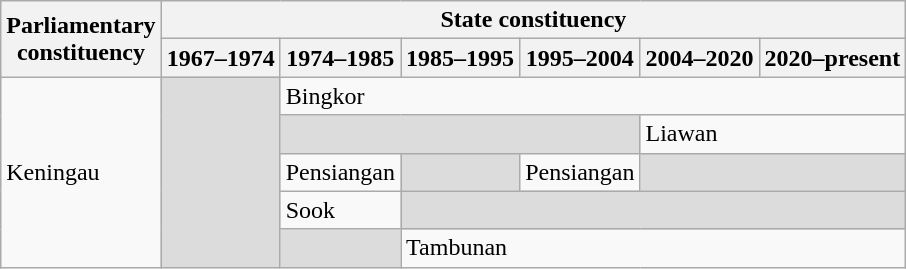<table class=wikitable>
<tr>
<th rowspan=2>Parliamentary<br>constituency</th>
<th colspan=6>State constituency</th>
</tr>
<tr>
<th>1967–1974</th>
<th>1974–1985</th>
<th>1985–1995</th>
<th>1995–2004</th>
<th>2004–2020</th>
<th>2020–present</th>
</tr>
<tr>
<td rowspan=5>Keningau</td>
<td rowspan=5 bgcolor=dcdcdc></td>
<td colspan=5>Bingkor</td>
</tr>
<tr>
<td colspan=3 bgcolor=dcdcdc></td>
<td colspan=2>Liawan</td>
</tr>
<tr>
<td>Pensiangan</td>
<td bgcolor=dcdcdc></td>
<td>Pensiangan</td>
<td colspan=2 bgcolor=dcdcdc></td>
</tr>
<tr>
<td>Sook</td>
<td colspan=4 bgcolor=dcdcdc></td>
</tr>
<tr>
<td bgcolor=dcdcdc></td>
<td colspan=4>Tambunan</td>
</tr>
</table>
